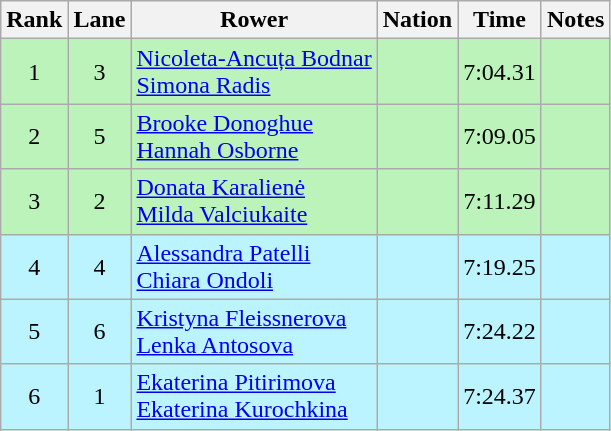<table class="wikitable sortable" style="text-align:center">
<tr>
<th>Rank</th>
<th>Lane</th>
<th>Rower</th>
<th>Nation</th>
<th>Time</th>
<th>Notes</th>
</tr>
<tr bgcolor=bbf3bb>
<td>1</td>
<td>3</td>
<td align="left"><a href='#'>Nicoleta-Ancuța Bodnar</a><br><a href='#'>Simona Radis</a></td>
<td align="left"></td>
<td>7:04.31</td>
<td></td>
</tr>
<tr bgcolor=bbf3bb>
<td>2</td>
<td>5</td>
<td align="left"><a href='#'>Brooke Donoghue</a><br><a href='#'>Hannah Osborne</a></td>
<td align="left"></td>
<td>7:09.05</td>
<td></td>
</tr>
<tr bgcolor=bbf3bb>
<td>3</td>
<td>2</td>
<td align="left"><a href='#'>Donata Karalienė</a><br><a href='#'>Milda Valciukaite</a></td>
<td align="left"></td>
<td>7:11.29</td>
<td></td>
</tr>
<tr bgcolor=bbf3ff>
<td>4</td>
<td>4</td>
<td align="left"><a href='#'>Alessandra Patelli</a><br><a href='#'>Chiara Ondoli</a></td>
<td align="left"></td>
<td>7:19.25</td>
<td></td>
</tr>
<tr bgcolor=bbf3ff>
<td>5</td>
<td>6</td>
<td align="left"><a href='#'>Kristyna Fleissnerova</a><br><a href='#'>Lenka Antosova</a></td>
<td align="left"></td>
<td>7:24.22</td>
<td></td>
</tr>
<tr bgcolor=bbf3ff>
<td>6</td>
<td>1</td>
<td align="left"><a href='#'>Ekaterina Pitirimova</a><br><a href='#'>Ekaterina Kurochkina</a></td>
<td align="left"></td>
<td>7:24.37</td>
<td></td>
</tr>
</table>
